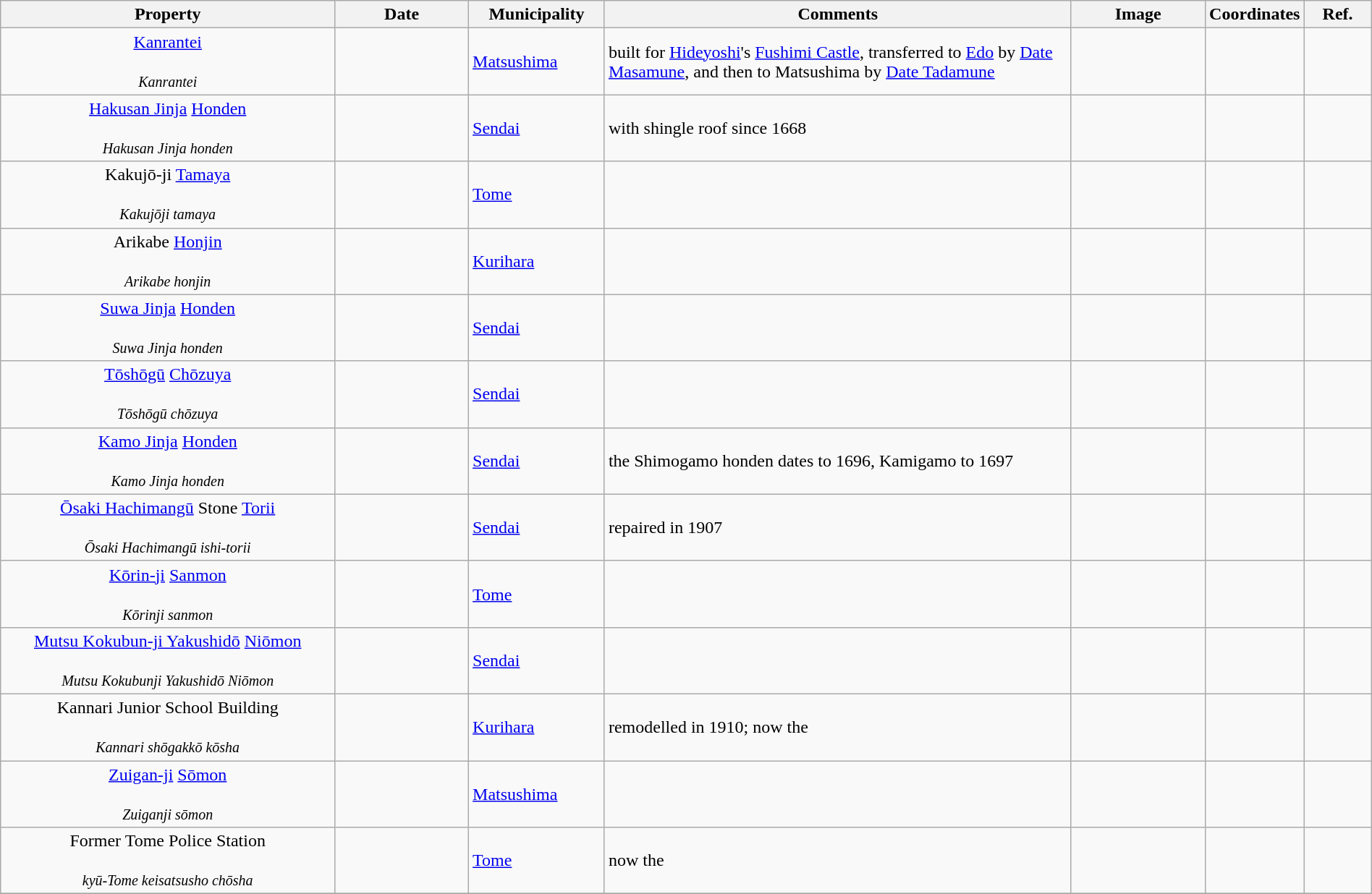<table class="wikitable sortable"  style="width:100%;">
<tr>
<th width="25%" align="left">Property</th>
<th width="10%" align="left" data-sort-type="number">Date</th>
<th width="10%" aligūn="left">Municipality</th>
<th width="35%" align="left" class="unsortable">Comments</th>
<th width="10%" align="left" class="unsortable">Image</th>
<th width="5%" align="left" class="unsortable">Coordinates</th>
<th width="5%" align="left" class="unsortable">Ref.</th>
</tr>
<tr>
<td align="center"><a href='#'>Kanrantei</a><br><br><small><em>Kanrantei</em></small></td>
<td></td>
<td><a href='#'>Matsushima</a></td>
<td>built for <a href='#'>Hideyoshi</a>'s <a href='#'>Fushimi Castle</a>, transferred to <a href='#'>Edo</a> by <a href='#'>Date Masamune</a>, and then to Matsushima by <a href='#'>Date Tadamune</a></td>
<td></td>
<td></td>
<td></td>
</tr>
<tr>
<td align="center"><a href='#'>Hakusan Jinja</a> <a href='#'>Honden</a><br><br><small><em>Hakusan Jinja honden</em></small></td>
<td></td>
<td><a href='#'>Sendai</a></td>
<td>with shingle roof since 1668</td>
<td></td>
<td></td>
<td></td>
</tr>
<tr>
<td align="center">Kakujō-ji <a href='#'>Tamaya</a><br><br><small><em>Kakujōji tamaya</em></small></td>
<td></td>
<td><a href='#'>Tome</a></td>
<td></td>
<td></td>
<td></td>
<td></td>
</tr>
<tr>
<td align="center">Arikabe <a href='#'>Honjin</a><br><br><small><em>Arikabe honjin</em></small></td>
<td></td>
<td><a href='#'>Kurihara</a></td>
<td></td>
<td></td>
<td></td>
<td></td>
</tr>
<tr>
<td align="center"><a href='#'>Suwa Jinja</a> <a href='#'>Honden</a><br><br><small><em>Suwa Jinja honden</em></small></td>
<td></td>
<td><a href='#'>Sendai</a></td>
<td></td>
<td></td>
<td></td>
<td></td>
</tr>
<tr>
<td align="center"><a href='#'>Tōshōgū</a> <a href='#'>Chōzuya</a><br><br><small><em>Tōshōgū chōzuya</em></small></td>
<td></td>
<td><a href='#'>Sendai</a></td>
<td></td>
<td></td>
<td></td>
<td></td>
</tr>
<tr>
<td align="center"><a href='#'>Kamo Jinja</a> <a href='#'>Honden</a><br><br><small><em>Kamo Jinja honden</em></small></td>
<td></td>
<td><a href='#'>Sendai</a></td>
<td>the Shimogamo honden dates to 1696, Kamigamo to 1697</td>
<td></td>
<td></td>
<td></td>
</tr>
<tr>
<td align="center"><a href='#'>Ōsaki Hachimangū</a> Stone <a href='#'>Torii</a><br><br><small><em>Ōsaki Hachimangū ishi-torii</em></small></td>
<td></td>
<td><a href='#'>Sendai</a></td>
<td>repaired in 1907</td>
<td></td>
<td></td>
<td></td>
</tr>
<tr>
<td align="center"><a href='#'>Kōrin-ji</a> <a href='#'>Sanmon</a><br><br><small><em>Kōrinji sanmon</em></small></td>
<td></td>
<td><a href='#'>Tome</a></td>
<td></td>
<td></td>
<td></td>
<td></td>
</tr>
<tr>
<td align="center"><a href='#'>Mutsu Kokubun-ji Yakushidō</a> <a href='#'>Niōmon</a><br><br><small><em>Mutsu Kokubunji Yakushidō Niōmon</em></small></td>
<td></td>
<td><a href='#'>Sendai</a></td>
<td></td>
<td></td>
<td></td>
<td></td>
</tr>
<tr>
<td align="center">Kannari Junior School Building<br><br><small><em>Kannari shōgakkō kōsha</em></small></td>
<td></td>
<td><a href='#'>Kurihara</a></td>
<td>remodelled in 1910; now the </td>
<td></td>
<td></td>
<td></td>
</tr>
<tr>
<td align="center"><a href='#'>Zuigan-ji</a> <a href='#'>Sōmon</a><br><br><small><em>Zuiganji sōmon</em></small></td>
<td></td>
<td><a href='#'>Matsushima</a></td>
<td></td>
<td></td>
<td></td>
<td></td>
</tr>
<tr>
<td align="center">Former Tome Police Station<br><br><small><em>kyū-Tome keisatsusho chōsha</em></small></td>
<td></td>
<td><a href='#'>Tome</a></td>
<td>now the </td>
<td></td>
<td></td>
<td></td>
</tr>
<tr>
</tr>
</table>
